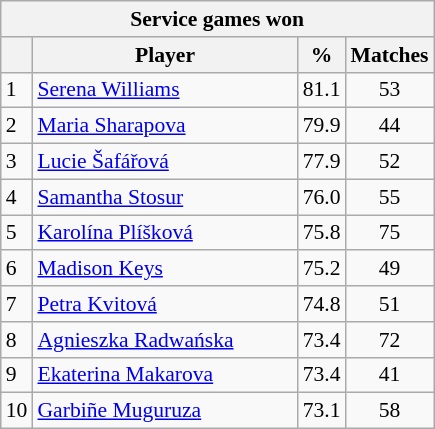<table class="wikitable sortable" style=font-size:90%>
<tr>
<th colspan=4>Service games won</th>
</tr>
<tr>
<th></th>
<th width=170>Player</th>
<th width=20>%</th>
<th>Matches</th>
</tr>
<tr>
<td>1</td>
<td> <a href='#'>Serena Williams</a></td>
<td>81.1</td>
<td align=center>53</td>
</tr>
<tr>
<td>2</td>
<td> <a href='#'>Maria Sharapova</a></td>
<td>79.9</td>
<td align=center>44</td>
</tr>
<tr>
<td>3</td>
<td> <a href='#'>Lucie Šafářová</a></td>
<td>77.9</td>
<td align=center>52</td>
</tr>
<tr>
<td>4</td>
<td> <a href='#'>Samantha Stosur</a></td>
<td>76.0</td>
<td align=center>55</td>
</tr>
<tr>
<td>5</td>
<td> <a href='#'>Karolína Plíšková</a></td>
<td>75.8</td>
<td align=center>75</td>
</tr>
<tr>
<td>6</td>
<td> <a href='#'>Madison Keys</a></td>
<td>75.2</td>
<td align=center>49</td>
</tr>
<tr>
<td>7</td>
<td> <a href='#'>Petra Kvitová</a></td>
<td>74.8</td>
<td align=center>51</td>
</tr>
<tr>
<td>8</td>
<td> <a href='#'>Agnieszka Radwańska</a></td>
<td>73.4</td>
<td align=center>72</td>
</tr>
<tr>
<td>9</td>
<td> <a href='#'>Ekaterina Makarova</a></td>
<td>73.4</td>
<td align=center>41</td>
</tr>
<tr>
<td>10</td>
<td> <a href='#'>Garbiñe Muguruza</a></td>
<td>73.1</td>
<td align=center>58</td>
</tr>
</table>
